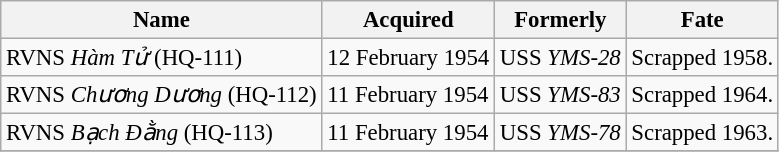<table class="wikitable" style="font-size:95%;">
<tr>
<th>Name</th>
<th>Acquired</th>
<th>Formerly</th>
<th>Fate</th>
</tr>
<tr>
<td>RVNS <em>Hàm Tử</em> (HQ-111)</td>
<td>12 February 1954</td>
<td>USS <em>YMS-28</em></td>
<td>Scrapped 1958.</td>
</tr>
<tr>
<td>RVNS <em>Chương Dương</em> (HQ-112)</td>
<td>11 February 1954</td>
<td>USS <em>YMS-83</em></td>
<td>Scrapped 1964.</td>
</tr>
<tr>
<td>RVNS <em>Bạch Đằng</em> (HQ-113)</td>
<td>11 February 1954</td>
<td>USS <em>YMS-78</em></td>
<td>Scrapped 1963.</td>
</tr>
<tr>
</tr>
</table>
